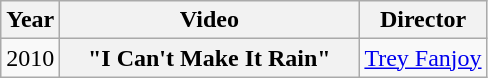<table class="wikitable plainrowheaders">
<tr>
<th>Year</th>
<th style="width:12em;">Video</th>
<th>Director</th>
</tr>
<tr>
<td>2010</td>
<th scope="row">"I Can't Make It Rain"</th>
<td><a href='#'>Trey Fanjoy</a></td>
</tr>
</table>
